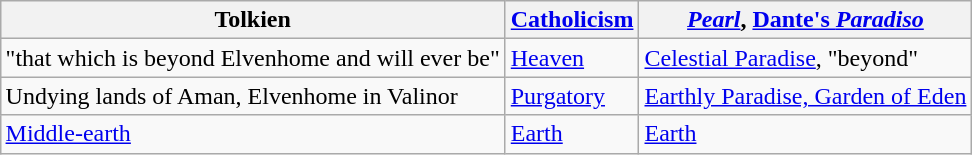<table class="wikitable" style="margin-left: auto; margin-right: auto; border: none;">
<tr>
<th>Tolkien</th>
<th><a href='#'>Catholicism</a></th>
<th><em><a href='#'>Pearl</a></em>, <a href='#'>Dante's <em>Paradiso</em></a></th>
</tr>
<tr>
<td>"that which is beyond Elvenhome and will ever be"</td>
<td><a href='#'>Heaven</a></td>
<td><a href='#'>Celestial Paradise</a>, "beyond"</td>
</tr>
<tr>
<td>Undying lands of Aman, Elvenhome in Valinor</td>
<td><a href='#'>Purgatory</a></td>
<td><a href='#'>Earthly Paradise, Garden of Eden</a></td>
</tr>
<tr>
<td><a href='#'>Middle-earth</a></td>
<td><a href='#'>Earth</a></td>
<td><a href='#'>Earth</a></td>
</tr>
</table>
